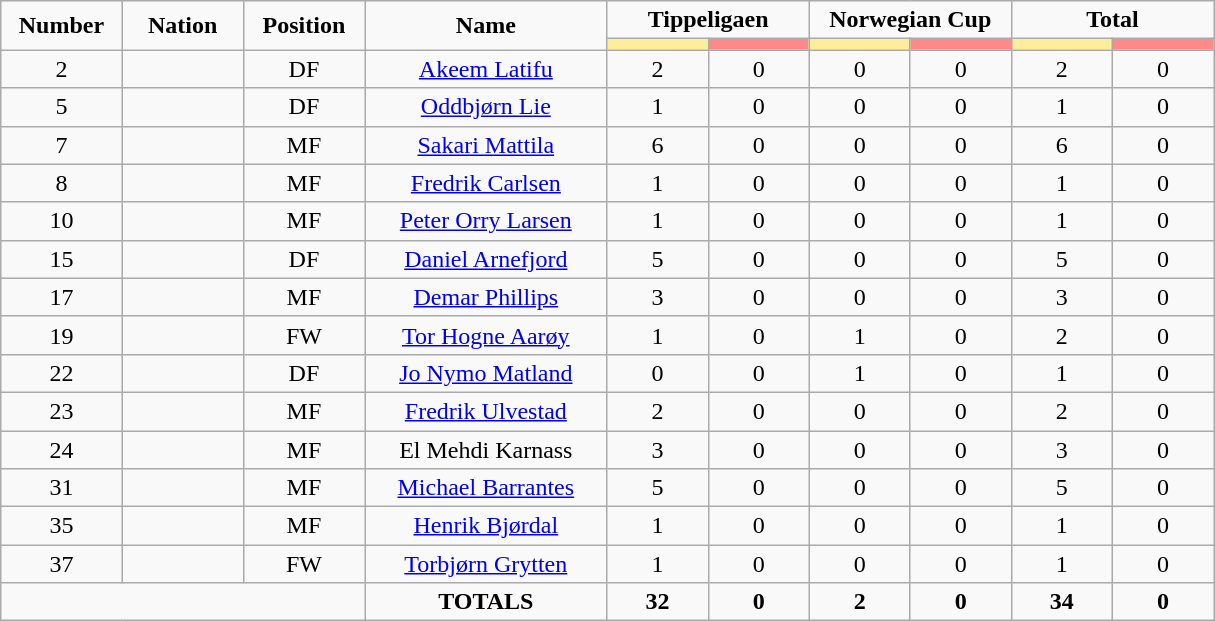<table class="wikitable" style="font-size: 100%; text-align: center;">
<tr>
<td rowspan=2 width="10%" align=center><strong>Number</strong></td>
<td rowspan=2 width="10%" align=center><strong>Nation</strong></td>
<td rowspan=2 width="10%" align=center><strong>Position</strong></td>
<td rowspan=2 width="20%" align=center><strong>Name</strong></td>
<td colspan=2 align=center><strong>Tippeligaen</strong></td>
<td colspan=2 align=center><strong>Norwegian Cup</strong></td>
<td colspan=2 align=center><strong>Total</strong></td>
</tr>
<tr>
<th width=60 style="background: #FFEE99"></th>
<th width=60 style="background: #FF8888"></th>
<th width=60 style="background: #FFEE99"></th>
<th width=60 style="background: #FF8888"></th>
<th width=60 style="background: #FFEE99"></th>
<th width=60 style="background: #FF8888"></th>
</tr>
<tr>
<td>2</td>
<td></td>
<td>DF</td>
<td><a href='#'>Akeem Latifu</a></td>
<td>2</td>
<td>0</td>
<td>0</td>
<td>0</td>
<td>2</td>
<td>0</td>
</tr>
<tr>
<td>5</td>
<td></td>
<td>DF</td>
<td><a href='#'>Oddbjørn Lie</a></td>
<td>1</td>
<td>0</td>
<td>0</td>
<td>0</td>
<td>1</td>
<td>0</td>
</tr>
<tr>
<td>7</td>
<td></td>
<td>MF</td>
<td><a href='#'>Sakari Mattila</a></td>
<td>6</td>
<td>0</td>
<td>0</td>
<td>0</td>
<td>6</td>
<td>0</td>
</tr>
<tr>
<td>8</td>
<td></td>
<td>MF</td>
<td><a href='#'>Fredrik Carlsen</a></td>
<td>1</td>
<td>0</td>
<td>0</td>
<td>0</td>
<td>1</td>
<td>0</td>
</tr>
<tr>
<td>10</td>
<td></td>
<td>MF</td>
<td><a href='#'>Peter Orry Larsen</a></td>
<td>1</td>
<td>0</td>
<td>0</td>
<td>0</td>
<td>1</td>
<td>0</td>
</tr>
<tr>
<td>15</td>
<td></td>
<td>DF</td>
<td><a href='#'>Daniel Arnefjord</a></td>
<td>5</td>
<td>0</td>
<td>0</td>
<td>0</td>
<td>5</td>
<td>0</td>
</tr>
<tr>
<td>17</td>
<td></td>
<td>MF</td>
<td><a href='#'>Demar Phillips</a></td>
<td>3</td>
<td>0</td>
<td>0</td>
<td>0</td>
<td>3</td>
<td>0</td>
</tr>
<tr>
<td>19</td>
<td></td>
<td>FW</td>
<td><a href='#'>Tor Hogne Aarøy</a></td>
<td>1</td>
<td>0</td>
<td>1</td>
<td>0</td>
<td>2</td>
<td>0</td>
</tr>
<tr>
<td>22</td>
<td></td>
<td>DF</td>
<td><a href='#'>Jo Nymo Matland</a></td>
<td>0</td>
<td>0</td>
<td>1</td>
<td>0</td>
<td>1</td>
<td>0</td>
</tr>
<tr>
<td>23</td>
<td></td>
<td>MF</td>
<td><a href='#'>Fredrik Ulvestad</a></td>
<td>2</td>
<td>0</td>
<td>0</td>
<td>0</td>
<td>2</td>
<td>0</td>
</tr>
<tr>
<td>24</td>
<td></td>
<td>MF</td>
<td>El Mehdi Karnass</td>
<td>3</td>
<td>0</td>
<td>0</td>
<td>0</td>
<td>3</td>
<td>0</td>
</tr>
<tr>
<td>31</td>
<td></td>
<td>MF</td>
<td><a href='#'>Michael Barrantes</a></td>
<td>5</td>
<td>0</td>
<td>0</td>
<td>0</td>
<td>5</td>
<td>0</td>
</tr>
<tr>
<td>35</td>
<td></td>
<td>MF</td>
<td><a href='#'>Henrik Bjørdal</a></td>
<td>1</td>
<td>0</td>
<td>0</td>
<td>0</td>
<td>1</td>
<td>0</td>
</tr>
<tr>
<td>37</td>
<td></td>
<td>FW</td>
<td><a href='#'>Torbjørn Grytten</a></td>
<td>1</td>
<td>0</td>
<td>0</td>
<td>0</td>
<td>1</td>
<td>0</td>
</tr>
<tr>
<td colspan=3></td>
<td><strong>TOTALS</strong></td>
<td><strong>32</strong></td>
<td><strong>0</strong></td>
<td><strong>2</strong></td>
<td><strong>0</strong></td>
<td><strong>34</strong></td>
<td><strong>0</strong></td>
</tr>
</table>
